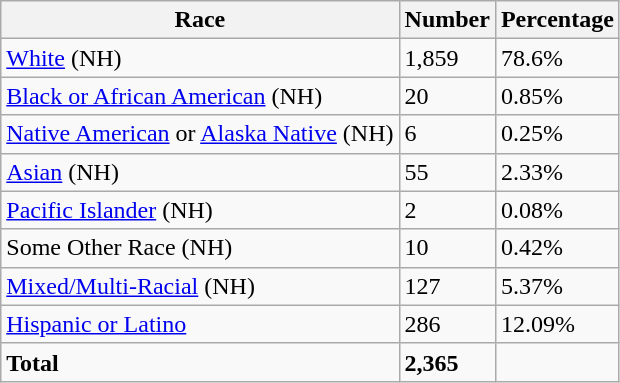<table class="wikitable">
<tr>
<th>Race</th>
<th>Number</th>
<th>Percentage</th>
</tr>
<tr>
<td><a href='#'>White</a> (NH)</td>
<td>1,859</td>
<td>78.6%</td>
</tr>
<tr>
<td><a href='#'>Black or African American</a> (NH)</td>
<td>20</td>
<td>0.85%</td>
</tr>
<tr>
<td><a href='#'>Native American</a> or <a href='#'>Alaska Native</a> (NH)</td>
<td>6</td>
<td>0.25%</td>
</tr>
<tr>
<td><a href='#'>Asian</a> (NH)</td>
<td>55</td>
<td>2.33%</td>
</tr>
<tr>
<td><a href='#'>Pacific Islander</a> (NH)</td>
<td>2</td>
<td>0.08%</td>
</tr>
<tr>
<td>Some Other Race (NH)</td>
<td>10</td>
<td>0.42%</td>
</tr>
<tr>
<td><a href='#'>Mixed/Multi-Racial</a> (NH)</td>
<td>127</td>
<td>5.37%</td>
</tr>
<tr>
<td><a href='#'>Hispanic or Latino</a></td>
<td>286</td>
<td>12.09%</td>
</tr>
<tr>
<td><strong>Total</strong></td>
<td><strong>2,365</strong></td>
<td></td>
</tr>
</table>
